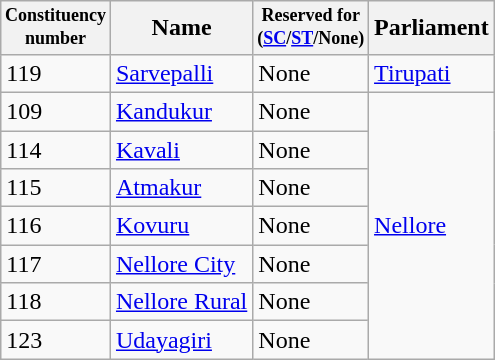<table class="wikitable sortable">
<tr>
<th width="50px" style="font-size:75%">Constituency number</th>
<th>Name</th>
<th style="font-size:75%">Reserved for<br>(<a href='#'>SC</a>/<a href='#'>ST</a>/None)</th>
<th>Parliament</th>
</tr>
<tr>
<td>119</td>
<td><a href='#'>Sarvepalli</a></td>
<td>None</td>
<td><a href='#'>Tirupati</a></td>
</tr>
<tr>
<td>109</td>
<td><a href='#'>Kandukur</a></td>
<td>None</td>
<td rowspan="7"><a href='#'>Nellore</a></td>
</tr>
<tr>
<td>114</td>
<td><a href='#'>Kavali</a></td>
<td>None</td>
</tr>
<tr>
<td>115</td>
<td><a href='#'>Atmakur</a></td>
<td>None</td>
</tr>
<tr>
<td>116</td>
<td><a href='#'>Kovuru</a></td>
<td>None</td>
</tr>
<tr>
<td>117</td>
<td><a href='#'>Nellore City</a></td>
<td>None</td>
</tr>
<tr>
<td>118</td>
<td><a href='#'>Nellore Rural</a></td>
<td>None</td>
</tr>
<tr>
<td>123</td>
<td><a href='#'>Udayagiri</a></td>
<td>None</td>
</tr>
</table>
